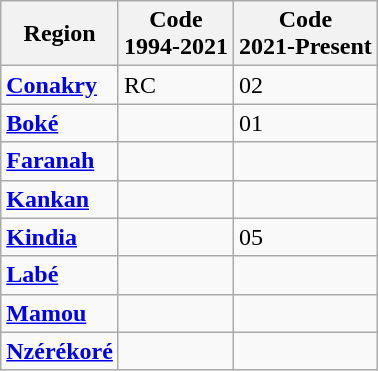<table class="wikitable sortable">
<tr>
<th>Region</th>
<th>Code<br>1994-2021</th>
<th>Code<br>2021-Present</th>
</tr>
<tr>
<td><strong><a href='#'>Conakry</a></strong></td>
<td>RC</td>
<td>02</td>
</tr>
<tr>
<td><strong><a href='#'>Boké</a></strong></td>
<td></td>
<td>01</td>
</tr>
<tr>
<td><strong><a href='#'>Faranah</a></strong></td>
<td></td>
<td></td>
</tr>
<tr>
<td><strong><a href='#'>Kankan</a></strong></td>
<td></td>
<td></td>
</tr>
<tr>
<td><strong><a href='#'>Kindia</a></strong></td>
<td></td>
<td>05</td>
</tr>
<tr>
<td><strong><a href='#'>Labé</a></strong></td>
<td></td>
<td></td>
</tr>
<tr>
<td><strong><a href='#'>Mamou</a></strong></td>
<td></td>
<td></td>
</tr>
<tr>
<td><strong><a href='#'>Nzérékoré</a></strong></td>
<td></td>
<td></td>
</tr>
</table>
